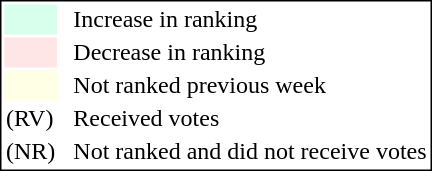<table style="border:1px solid black;">
<tr>
<td style="background:#D8FFEB; width:20px;"></td>
<td> </td>
<td>Increase in ranking</td>
</tr>
<tr>
<td style="background:#FFE6E6; width:20px;"></td>
<td> </td>
<td>Decrease in ranking</td>
</tr>
<tr>
<td style="background:#FFFFE6; width:20px;"></td>
<td> </td>
<td>Not ranked previous week</td>
</tr>
<tr>
<td>(RV)</td>
<td> </td>
<td>Received votes</td>
</tr>
<tr>
<td>(NR)</td>
<td> </td>
<td>Not ranked and did not receive votes</td>
</tr>
</table>
